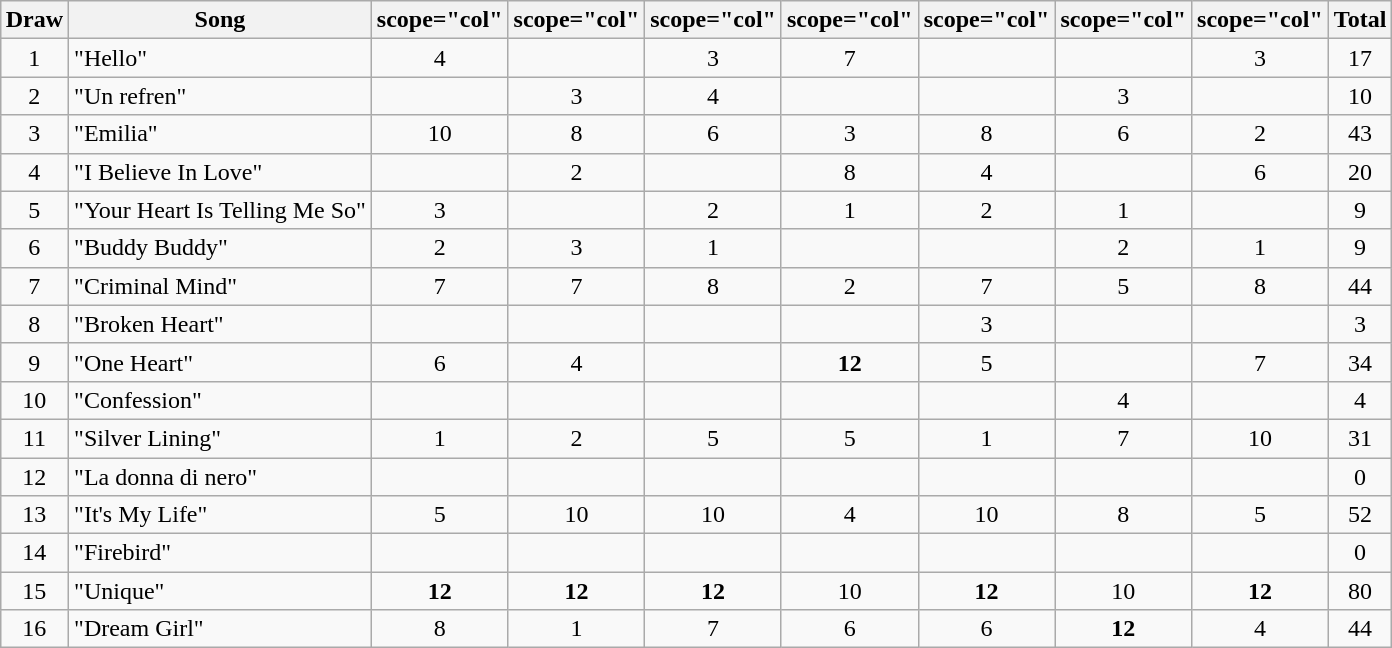<table class="wikitable collapsible" style="margin: 1em auto 1em auto; text-align:center;">
<tr>
<th>Draw</th>
<th>Song</th>
<th>scope="col" </th>
<th>scope="col" </th>
<th>scope="col" </th>
<th>scope="col" </th>
<th>scope="col" </th>
<th>scope="col" </th>
<th>scope="col" </th>
<th>Total</th>
</tr>
<tr>
<td>1</td>
<td align="left">"Hello"</td>
<td>4</td>
<td></td>
<td>3</td>
<td>7</td>
<td></td>
<td></td>
<td>3</td>
<td>17</td>
</tr>
<tr>
<td>2</td>
<td align="left">"Un refren"</td>
<td></td>
<td>3</td>
<td>4</td>
<td></td>
<td></td>
<td>3</td>
<td></td>
<td>10</td>
</tr>
<tr>
<td>3</td>
<td align="left">"Emilia"</td>
<td>10</td>
<td>8</td>
<td>6</td>
<td>3</td>
<td>8</td>
<td>6</td>
<td>2</td>
<td>43</td>
</tr>
<tr>
<td>4</td>
<td align="left">"I Believe In Love"</td>
<td></td>
<td>2</td>
<td></td>
<td>8</td>
<td>4</td>
<td></td>
<td>6</td>
<td>20</td>
</tr>
<tr>
<td>5</td>
<td align="left">"Your Heart Is Telling Me So"</td>
<td>3</td>
<td></td>
<td>2</td>
<td>1</td>
<td>2</td>
<td>1</td>
<td></td>
<td>9</td>
</tr>
<tr>
<td>6</td>
<td align="left">"Buddy Buddy"</td>
<td>2</td>
<td>3</td>
<td>1</td>
<td></td>
<td></td>
<td>2</td>
<td>1</td>
<td>9</td>
</tr>
<tr>
<td>7</td>
<td align="left">"Criminal Mind"</td>
<td>7</td>
<td>7</td>
<td>8</td>
<td>2</td>
<td>7</td>
<td>5</td>
<td>8</td>
<td>44</td>
</tr>
<tr>
<td>8</td>
<td align="left">"Broken Heart"</td>
<td></td>
<td></td>
<td></td>
<td></td>
<td>3</td>
<td></td>
<td></td>
<td>3</td>
</tr>
<tr>
<td>9</td>
<td align="left">"One Heart"</td>
<td>6</td>
<td>4</td>
<td></td>
<td><strong>12</strong></td>
<td>5</td>
<td></td>
<td>7</td>
<td>34</td>
</tr>
<tr>
<td>10</td>
<td align="left">"Confession"</td>
<td></td>
<td></td>
<td></td>
<td></td>
<td></td>
<td>4</td>
<td></td>
<td>4</td>
</tr>
<tr>
<td>11</td>
<td align="left">"Silver Lining"</td>
<td>1</td>
<td>2</td>
<td>5</td>
<td>5</td>
<td>1</td>
<td>7</td>
<td>10</td>
<td>31</td>
</tr>
<tr>
<td>12</td>
<td align="left">"La donna di nero"</td>
<td></td>
<td></td>
<td></td>
<td></td>
<td></td>
<td></td>
<td></td>
<td>0</td>
</tr>
<tr>
<td>13</td>
<td align="left">"It's My Life"</td>
<td>5</td>
<td>10</td>
<td>10</td>
<td>4</td>
<td>10</td>
<td>8</td>
<td>5</td>
<td>52</td>
</tr>
<tr>
<td>14</td>
<td align="left">"Firebird"</td>
<td></td>
<td></td>
<td></td>
<td></td>
<td></td>
<td></td>
<td></td>
<td>0</td>
</tr>
<tr>
<td>15</td>
<td align="left">"Unique"</td>
<td><strong>12</strong></td>
<td><strong>12</strong></td>
<td><strong>12</strong></td>
<td>10</td>
<td><strong>12</strong></td>
<td>10</td>
<td><strong>12</strong></td>
<td>80</td>
</tr>
<tr>
<td>16</td>
<td align="left">"Dream Girl"</td>
<td>8</td>
<td>1</td>
<td>7</td>
<td>6</td>
<td>6</td>
<td><strong>12</strong></td>
<td>4</td>
<td>44</td>
</tr>
</table>
